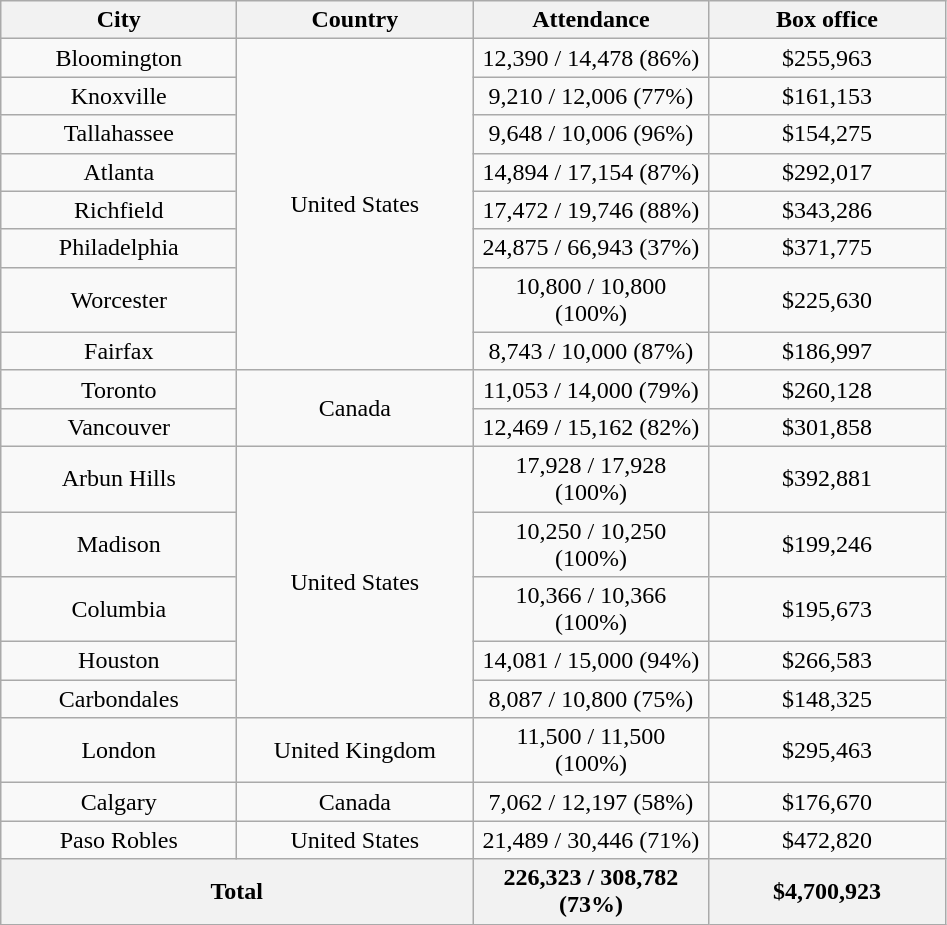<table class="wikitable" style="text-align:center;">
<tr>
<th rowspan="" width="150">City</th>
<th rowspan="" width="150">Country</th>
<th colspan="" width="150">Attendance</th>
<th colspan="" width="150">Box office</th>
</tr>
<tr>
<td>Bloomington</td>
<td rowspan="8">United States</td>
<td>12,390 / 14,478 (86%)</td>
<td>$255,963</td>
</tr>
<tr>
<td>Knoxville</td>
<td>9,210 / 12,006 (77%)</td>
<td>$161,153</td>
</tr>
<tr>
<td>Tallahassee</td>
<td>9,648 / 10,006 (96%)</td>
<td>$154,275</td>
</tr>
<tr>
<td>Atlanta</td>
<td>14,894 / 17,154 (87%)</td>
<td>$292,017</td>
</tr>
<tr>
<td>Richfield</td>
<td>17,472 / 19,746 (88%)</td>
<td>$343,286</td>
</tr>
<tr>
<td>Philadelphia</td>
<td>24,875 / 66,943 (37%)</td>
<td>$371,775</td>
</tr>
<tr>
<td>Worcester</td>
<td>10,800 / 10,800 (100%)</td>
<td>$225,630</td>
</tr>
<tr>
<td>Fairfax</td>
<td>8,743 / 10,000 (87%)</td>
<td>$186,997</td>
</tr>
<tr>
<td>Toronto</td>
<td rowspan="2">Canada</td>
<td>11,053 / 14,000 (79%)</td>
<td>$260,128</td>
</tr>
<tr>
<td>Vancouver</td>
<td>12,469 / 15,162 (82%)</td>
<td>$301,858</td>
</tr>
<tr>
<td>Arbun Hills</td>
<td rowspan="5">United States</td>
<td>17,928 / 17,928 (100%)</td>
<td>$392,881</td>
</tr>
<tr>
<td>Madison</td>
<td>10,250 / 10,250 (100%)</td>
<td>$199,246</td>
</tr>
<tr>
<td>Columbia</td>
<td>10,366 / 10,366 (100%)</td>
<td>$195,673</td>
</tr>
<tr>
<td>Houston</td>
<td>14,081 / 15,000 (94%)</td>
<td>$266,583</td>
</tr>
<tr>
<td>Carbondales</td>
<td>8,087 / 10,800 (75%)</td>
<td>$148,325</td>
</tr>
<tr>
<td>London</td>
<td>United Kingdom</td>
<td>11,500 / 11,500 (100%)</td>
<td>$295,463</td>
</tr>
<tr>
<td>Calgary</td>
<td>Canada</td>
<td>7,062 / 12,197 (58%)</td>
<td>$176,670</td>
</tr>
<tr>
<td>Paso Robles</td>
<td>United States</td>
<td>21,489 / 30,446 (71%)</td>
<td>$472,820</td>
</tr>
<tr>
<th colspan="2">Total</th>
<th>226,323 / 308,782  (73%)</th>
<th>$4,700,923</th>
</tr>
</table>
